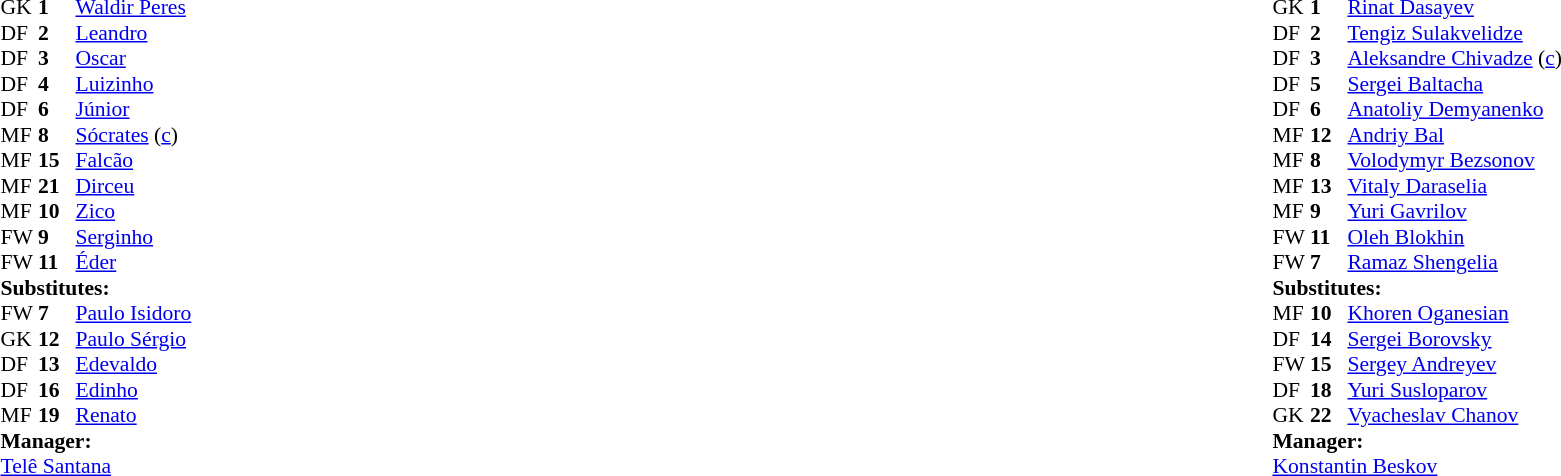<table width="100%">
<tr>
<td valign="top" width="50%"><br><table style="font-size: 90%" cellspacing="0" cellpadding="0">
<tr>
<th width="25"></th>
<th width="25"></th>
</tr>
<tr>
<td>GK</td>
<td><strong>1</strong></td>
<td><a href='#'>Waldir Peres</a></td>
</tr>
<tr>
<td>DF</td>
<td><strong>2</strong></td>
<td><a href='#'>Leandro</a></td>
</tr>
<tr>
<td>DF</td>
<td><strong>3</strong></td>
<td><a href='#'>Oscar</a></td>
</tr>
<tr>
<td>DF</td>
<td><strong>4</strong></td>
<td><a href='#'>Luizinho</a></td>
</tr>
<tr>
<td>DF</td>
<td><strong>6</strong></td>
<td><a href='#'>Júnior</a></td>
</tr>
<tr>
<td>MF</td>
<td><strong>8</strong></td>
<td><a href='#'>Sócrates</a> (<a href='#'>c</a>)</td>
</tr>
<tr>
<td>MF</td>
<td><strong>15</strong></td>
<td><a href='#'>Falcão</a></td>
</tr>
<tr>
<td>MF</td>
<td><strong>21</strong></td>
<td><a href='#'>Dirceu</a></td>
<td></td>
<td></td>
</tr>
<tr>
<td>MF</td>
<td><strong>10</strong></td>
<td><a href='#'>Zico</a></td>
</tr>
<tr>
<td>FW</td>
<td><strong>9</strong></td>
<td><a href='#'>Serginho</a></td>
</tr>
<tr>
<td>FW</td>
<td><strong>11</strong></td>
<td><a href='#'>Éder</a></td>
</tr>
<tr>
<td colspan=3><strong>Substitutes:</strong></td>
</tr>
<tr>
<td>FW</td>
<td><strong>7</strong></td>
<td><a href='#'>Paulo Isidoro</a></td>
<td></td>
<td></td>
</tr>
<tr>
<td>GK</td>
<td><strong>12</strong></td>
<td><a href='#'>Paulo Sérgio</a></td>
</tr>
<tr>
<td>DF</td>
<td><strong>13</strong></td>
<td><a href='#'>Edevaldo</a></td>
</tr>
<tr>
<td>DF</td>
<td><strong>16</strong></td>
<td><a href='#'>Edinho</a></td>
</tr>
<tr>
<td>MF</td>
<td><strong>19</strong></td>
<td><a href='#'>Renato</a></td>
</tr>
<tr>
<td colspan=3><strong>Manager:</strong></td>
</tr>
<tr>
<td colspan=4><a href='#'>Telê Santana</a></td>
</tr>
</table>
</td>
<td valign="top" width="50%"><br><table style="font-size: 90%" cellspacing="0" cellpadding="0" align="center">
<tr>
<th width=25></th>
<th width=25></th>
</tr>
<tr>
<td>GK</td>
<td><strong>1</strong></td>
<td><a href='#'>Rinat Dasayev</a></td>
</tr>
<tr>
<td>DF</td>
<td><strong>2</strong></td>
<td><a href='#'>Tengiz Sulakvelidze</a></td>
</tr>
<tr>
<td>DF</td>
<td><strong>3</strong></td>
<td><a href='#'>Aleksandre Chivadze</a> (<a href='#'>c</a>)</td>
</tr>
<tr>
<td>DF</td>
<td><strong>5</strong></td>
<td><a href='#'>Sergei Baltacha</a></td>
</tr>
<tr>
<td>DF</td>
<td><strong>6</strong></td>
<td><a href='#'>Anatoliy Demyanenko</a></td>
</tr>
<tr>
<td>MF</td>
<td><strong>12</strong></td>
<td><a href='#'>Andriy Bal</a></td>
</tr>
<tr>
<td>MF</td>
<td><strong>8</strong></td>
<td><a href='#'>Volodymyr Bezsonov</a></td>
</tr>
<tr>
<td>MF</td>
<td><strong>13</strong></td>
<td><a href='#'>Vitaly Daraselia</a></td>
</tr>
<tr>
<td>MF</td>
<td><strong>9</strong></td>
<td><a href='#'>Yuri Gavrilov</a></td>
<td></td>
<td></td>
</tr>
<tr>
<td>FW</td>
<td><strong>11</strong></td>
<td><a href='#'>Oleh Blokhin</a></td>
</tr>
<tr>
<td>FW</td>
<td><strong>7</strong></td>
<td><a href='#'>Ramaz Shengelia</a></td>
<td></td>
<td></td>
</tr>
<tr>
<td colspan=3><strong>Substitutes:</strong></td>
</tr>
<tr>
<td>MF</td>
<td><strong>10</strong></td>
<td><a href='#'>Khoren Oganesian</a></td>
</tr>
<tr>
<td>DF</td>
<td><strong>14</strong></td>
<td><a href='#'>Sergei Borovsky</a></td>
</tr>
<tr>
<td>FW</td>
<td><strong>15</strong></td>
<td><a href='#'>Sergey Andreyev</a></td>
<td></td>
<td></td>
</tr>
<tr>
<td>DF</td>
<td><strong>18</strong></td>
<td><a href='#'>Yuri Susloparov</a></td>
<td></td>
<td></td>
</tr>
<tr>
<td>GK</td>
<td><strong>22</strong></td>
<td><a href='#'>Vyacheslav Chanov</a></td>
</tr>
<tr>
<td colspan=3><strong>Manager:</strong></td>
</tr>
<tr>
<td colspan=4><a href='#'>Konstantin Beskov</a></td>
</tr>
</table>
</td>
</tr>
</table>
